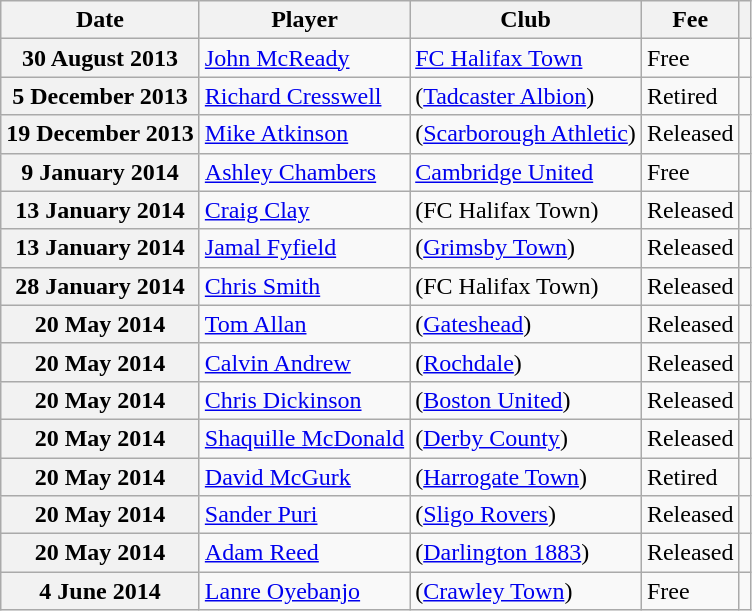<table class="wikitable plainrowheaders">
<tr>
<th scope=col>Date</th>
<th scope=col>Player</th>
<th scope=col>Club</th>
<th scope=col>Fee</th>
<th scope=col class=unsortable></th>
</tr>
<tr>
<th scope=row>30 August 2013</th>
<td><a href='#'>John McReady</a></td>
<td><a href='#'>FC Halifax Town</a></td>
<td>Free</td>
<td style="text-align:center;"></td>
</tr>
<tr>
<th scope=row>5 December 2013</th>
<td><a href='#'>Richard Cresswell</a></td>
<td>(<a href='#'>Tadcaster Albion</a>)</td>
<td>Retired</td>
<td style="text-align:center;"></td>
</tr>
<tr>
<th scope=row>19 December 2013</th>
<td><a href='#'>Mike Atkinson</a></td>
<td>(<a href='#'>Scarborough Athletic</a>)</td>
<td>Released</td>
<td style="text-align:center;"></td>
</tr>
<tr>
<th scope=row>9 January 2014</th>
<td><a href='#'>Ashley Chambers</a></td>
<td><a href='#'>Cambridge United</a></td>
<td>Free</td>
<td style="text-align:center;"></td>
</tr>
<tr>
<th scope=row>13 January 2014</th>
<td><a href='#'>Craig Clay</a></td>
<td>(FC Halifax Town)</td>
<td>Released</td>
<td style="text-align:center;"></td>
</tr>
<tr>
<th scope=row>13 January 2014</th>
<td><a href='#'>Jamal Fyfield</a></td>
<td>(<a href='#'>Grimsby Town</a>)</td>
<td>Released</td>
<td style="text-align:center;"></td>
</tr>
<tr>
<th scope=row>28 January 2014</th>
<td><a href='#'>Chris Smith</a></td>
<td>(FC Halifax Town)</td>
<td>Released</td>
<td style="text-align:center;"></td>
</tr>
<tr>
<th scope=row>20 May 2014</th>
<td><a href='#'>Tom Allan</a></td>
<td>(<a href='#'>Gateshead</a>)</td>
<td>Released</td>
<td style="text-align:center;"></td>
</tr>
<tr>
<th scope=row>20 May 2014</th>
<td><a href='#'>Calvin Andrew</a></td>
<td>(<a href='#'>Rochdale</a>)</td>
<td>Released</td>
<td style="text-align:center;"></td>
</tr>
<tr>
<th scope=row>20 May 2014</th>
<td><a href='#'>Chris Dickinson</a></td>
<td>(<a href='#'>Boston United</a>)</td>
<td>Released</td>
<td style="text-align:center;"></td>
</tr>
<tr>
<th scope=row>20 May 2014</th>
<td><a href='#'>Shaquille McDonald</a></td>
<td>(<a href='#'>Derby County</a>)</td>
<td>Released</td>
<td style="text-align:center;"></td>
</tr>
<tr>
<th scope=row>20 May 2014</th>
<td><a href='#'>David McGurk</a></td>
<td>(<a href='#'>Harrogate Town</a>)</td>
<td>Retired</td>
<td style="text-align:center;"></td>
</tr>
<tr>
<th scope=row>20 May 2014</th>
<td><a href='#'>Sander Puri</a></td>
<td>(<a href='#'>Sligo Rovers</a>)</td>
<td>Released</td>
<td style="text-align:center;"></td>
</tr>
<tr>
<th scope=row>20 May 2014</th>
<td><a href='#'>Adam Reed</a></td>
<td>(<a href='#'>Darlington 1883</a>)</td>
<td>Released</td>
<td style="text-align:center;"></td>
</tr>
<tr>
<th scope=row>4 June 2014</th>
<td><a href='#'>Lanre Oyebanjo</a></td>
<td>(<a href='#'>Crawley Town</a>)</td>
<td>Free</td>
<td style="text-align:center;"></td>
</tr>
</table>
